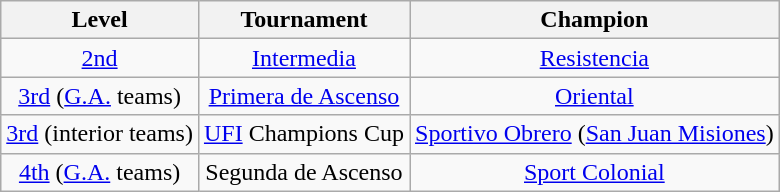<table class="wikitable" style="text-align:center">
<tr>
<th>Level</th>
<th>Tournament</th>
<th>Champion</th>
</tr>
<tr>
<td><a href='#'>2nd</a></td>
<td><a href='#'>Intermedia</a></td>
<td><a href='#'>Resistencia</a></td>
</tr>
<tr>
<td><a href='#'>3rd</a> (<a href='#'>G.A.</a> teams)</td>
<td><a href='#'>Primera de Ascenso</a></td>
<td><a href='#'>Oriental</a></td>
</tr>
<tr>
<td><a href='#'>3rd</a> (interior teams)</td>
<td><a href='#'>UFI</a> Champions Cup</td>
<td><a href='#'>Sportivo Obrero</a> (<a href='#'>San Juan Misiones</a>)</td>
</tr>
<tr>
<td><a href='#'>4th</a> (<a href='#'>G.A.</a> teams)</td>
<td>Segunda de Ascenso</td>
<td><a href='#'>Sport Colonial</a></td>
</tr>
</table>
